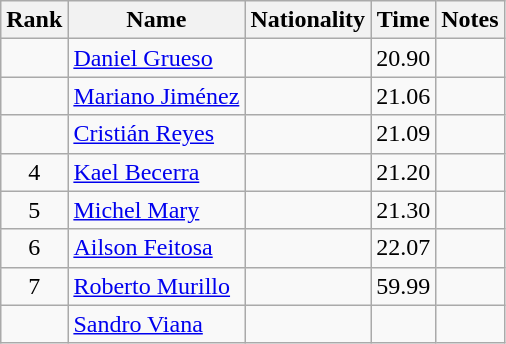<table class="wikitable sortable" style="text-align:center">
<tr>
<th>Rank</th>
<th>Name</th>
<th>Nationality</th>
<th>Time</th>
<th>Notes</th>
</tr>
<tr>
<td></td>
<td align=left><a href='#'>Daniel Grueso</a></td>
<td align=left></td>
<td>20.90</td>
<td></td>
</tr>
<tr>
<td></td>
<td align=left><a href='#'>Mariano Jiménez</a></td>
<td align=left></td>
<td>21.06</td>
<td></td>
</tr>
<tr>
<td></td>
<td align=left><a href='#'>Cristián Reyes</a></td>
<td align=left></td>
<td>21.09</td>
<td></td>
</tr>
<tr>
<td>4</td>
<td align=left><a href='#'>Kael Becerra</a></td>
<td align=left></td>
<td>21.20</td>
<td></td>
</tr>
<tr>
<td>5</td>
<td align=left><a href='#'>Michel Mary</a></td>
<td align=left></td>
<td>21.30</td>
<td></td>
</tr>
<tr>
<td>6</td>
<td align=left><a href='#'>Ailson Feitosa</a></td>
<td align=left></td>
<td>22.07</td>
<td></td>
</tr>
<tr>
<td>7</td>
<td align=left><a href='#'>Roberto Murillo</a></td>
<td align=left></td>
<td>59.99</td>
<td></td>
</tr>
<tr>
<td></td>
<td align=left><a href='#'>Sandro Viana</a></td>
<td align=left></td>
<td></td>
<td></td>
</tr>
</table>
